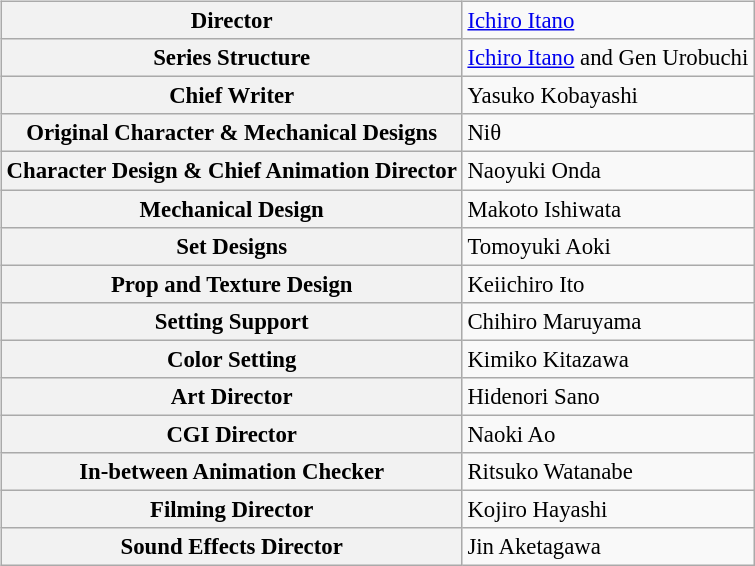<table class="wikitable" style="float: left; margin-left: 15px; font-size: 95%;">
<tr>
<th>Director</th>
<td><a href='#'>Ichiro Itano</a></td>
</tr>
<tr>
<th>Series Structure</th>
<td><a href='#'>Ichiro Itano</a> and Gen Urobuchi</td>
</tr>
<tr>
<th>Chief Writer</th>
<td>Yasuko Kobayashi</td>
</tr>
<tr>
<th>Original Character & Mechanical Designs</th>
<td>Niθ</td>
</tr>
<tr>
<th>Character Design & Chief Animation Director</th>
<td>Naoyuki Onda</td>
</tr>
<tr>
<th>Mechanical Design</th>
<td>Makoto Ishiwata</td>
</tr>
<tr>
<th>Set Designs</th>
<td>Tomoyuki Aoki</td>
</tr>
<tr>
<th>Prop and Texture Design</th>
<td>Keiichiro Ito</td>
</tr>
<tr>
<th>Setting Support</th>
<td>Chihiro Maruyama</td>
</tr>
<tr>
<th>Color Setting</th>
<td>Kimiko Kitazawa</td>
</tr>
<tr>
<th>Art Director</th>
<td>Hidenori Sano</td>
</tr>
<tr>
<th>CGI Director</th>
<td>Naoki Ao</td>
</tr>
<tr>
<th>In-between Animation Checker</th>
<td>Ritsuko Watanabe</td>
</tr>
<tr>
<th>Filming Director</th>
<td>Kojiro Hayashi</td>
</tr>
<tr>
<th>Sound Effects Director</th>
<td>Jin Aketagawa</td>
</tr>
</table>
